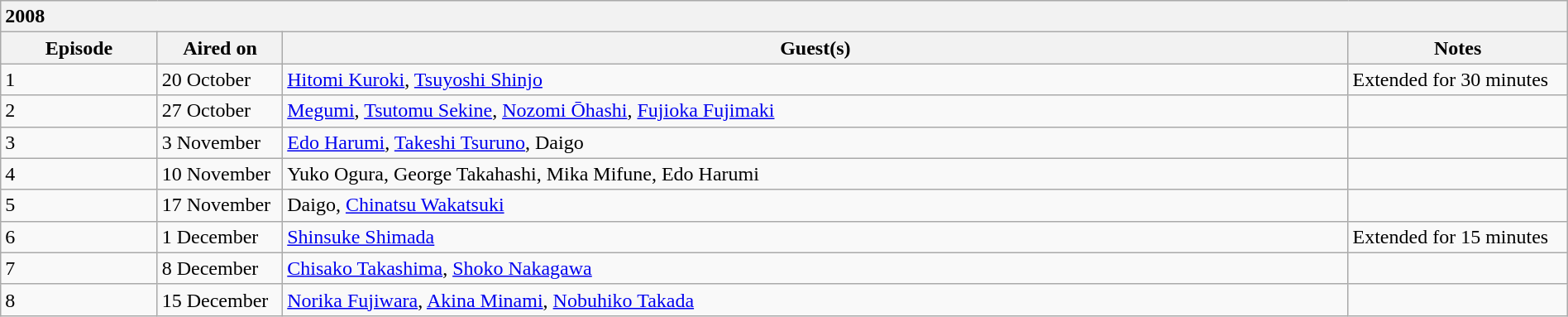<table class="wikitable collapsible collapsed" style="width:100%">
<tr>
<th colspan="5" style="text-align:left">2008</th>
</tr>
<tr align="center">
<th width="10%">Episode</th>
<th width="8%">Aired on</th>
<th width="68%">Guest(s)</th>
<th width="14%">Notes</th>
</tr>
<tr align="left">
<td>1</td>
<td>20 October</td>
<td><a href='#'>Hitomi Kuroki</a>, <a href='#'>Tsuyoshi Shinjo</a></td>
<td>Extended for 30 minutes</td>
</tr>
<tr align="left">
<td>2</td>
<td>27 October</td>
<td><a href='#'>Megumi</a>, <a href='#'>Tsutomu Sekine</a>, <a href='#'>Nozomi Ōhashi</a>, <a href='#'>Fujioka Fujimaki</a></td>
<td></td>
</tr>
<tr align="left">
<td>3</td>
<td>3 November</td>
<td><a href='#'>Edo Harumi</a>, <a href='#'>Takeshi Tsuruno</a>, Daigo</td>
<td></td>
</tr>
<tr align="left">
<td>4</td>
<td>10 November</td>
<td>Yuko Ogura, George Takahashi, Mika Mifune, Edo Harumi</td>
<td></td>
</tr>
<tr align="left">
<td>5</td>
<td>17 November</td>
<td>Daigo, <a href='#'>Chinatsu Wakatsuki</a></td>
<td></td>
</tr>
<tr align="left">
<td>6</td>
<td>1 December</td>
<td><a href='#'>Shinsuke Shimada</a></td>
<td>Extended for 15 minutes</td>
</tr>
<tr align="left">
<td>7</td>
<td>8 December</td>
<td><a href='#'>Chisako Takashima</a>, <a href='#'>Shoko Nakagawa</a></td>
<td></td>
</tr>
<tr align="left">
<td>8</td>
<td>15 December</td>
<td><a href='#'>Norika Fujiwara</a>, <a href='#'>Akina Minami</a>, <a href='#'>Nobuhiko Takada</a></td>
<td></td>
</tr>
</table>
